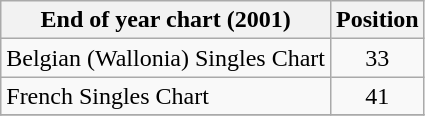<table class="wikitable sortable">
<tr>
<th>End of year chart (2001)</th>
<th>Position</th>
</tr>
<tr>
<td>Belgian (Wallonia) Singles Chart</td>
<td align="center">33</td>
</tr>
<tr>
<td>French Singles Chart</td>
<td align="center">41</td>
</tr>
<tr>
</tr>
</table>
